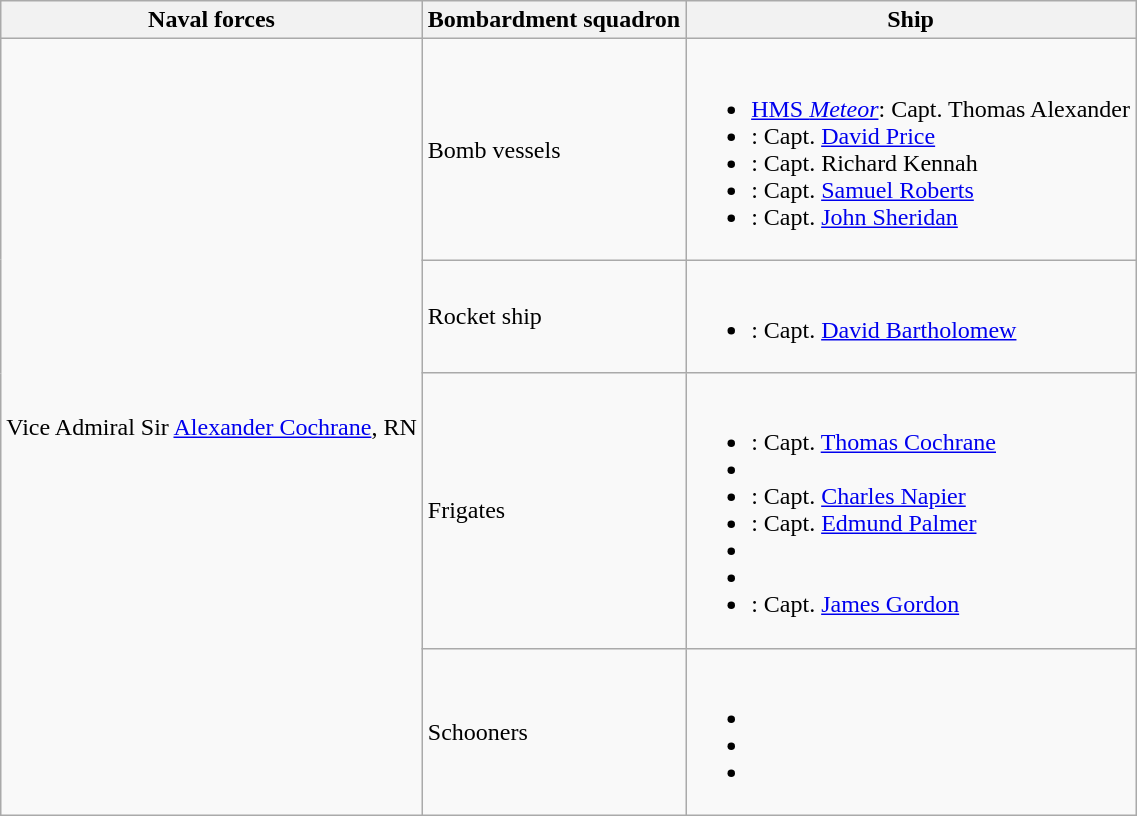<table class="wikitable">
<tr>
<th>Naval forces</th>
<th>Bombardment squadron</th>
<th>Ship</th>
</tr>
<tr>
<td rowspan="4">Vice Admiral Sir <a href='#'>Alexander Cochrane</a>, RN</td>
<td>Bomb vessels</td>
<td><br><ul><li><a href='#'>HMS <em>Meteor</em></a>: Capt. Thomas Alexander</li><li>: Capt. <a href='#'>David Price</a></li><li>: Capt. Richard Kennah</li><li>: Capt. <a href='#'>Samuel Roberts</a></li><li>: Capt. <a href='#'>John Sheridan</a></li></ul></td>
</tr>
<tr>
<td>Rocket ship</td>
<td><br><ul><li>: Capt. <a href='#'>David Bartholomew</a></li></ul></td>
</tr>
<tr>
<td>Frigates</td>
<td><br><ul><li>: Capt. <a href='#'>Thomas Cochrane</a></li><li></li><li>: Capt. <a href='#'>Charles Napier</a></li><li>: Capt. <a href='#'>Edmund Palmer</a></li><li></li><li></li><li>: Capt. <a href='#'>James Gordon</a></li></ul></td>
</tr>
<tr>
<td>Schooners</td>
<td><br><ul><li></li><li></li><li></li></ul></td>
</tr>
</table>
